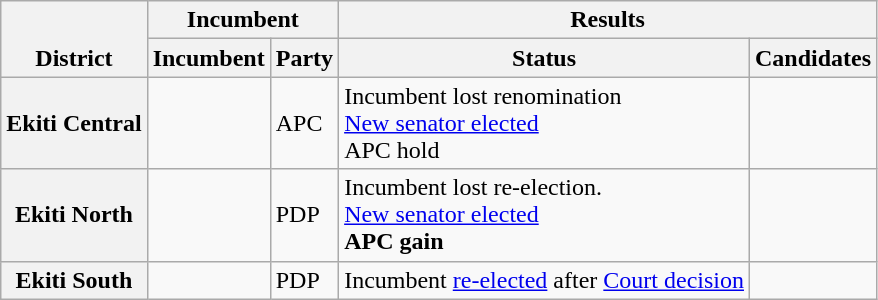<table class="wikitable sortable">
<tr valign=bottom>
<th rowspan=2>District</th>
<th colspan=2>Incumbent</th>
<th colspan=2>Results</th>
</tr>
<tr valign=bottom>
<th>Incumbent</th>
<th>Party</th>
<th>Status</th>
<th>Candidates</th>
</tr>
<tr>
<th>Ekiti Central</th>
<td></td>
<td>APC</td>
<td>Incumbent lost renomination<br><a href='#'>New senator elected</a><br>APC hold</td>
<td nowrap></td>
</tr>
<tr>
<th>Ekiti North</th>
<td></td>
<td>PDP</td>
<td>Incumbent lost re-election.<br><a href='#'>New senator elected</a><br><strong>APC gain</strong></td>
<td nowrap></td>
</tr>
<tr>
<th>Ekiti South</th>
<td></td>
<td>PDP</td>
<td>Incumbent <a href='#'>re-elected</a> after <a href='#'>Court decision</a></td>
<td nowrap></td>
</tr>
</table>
